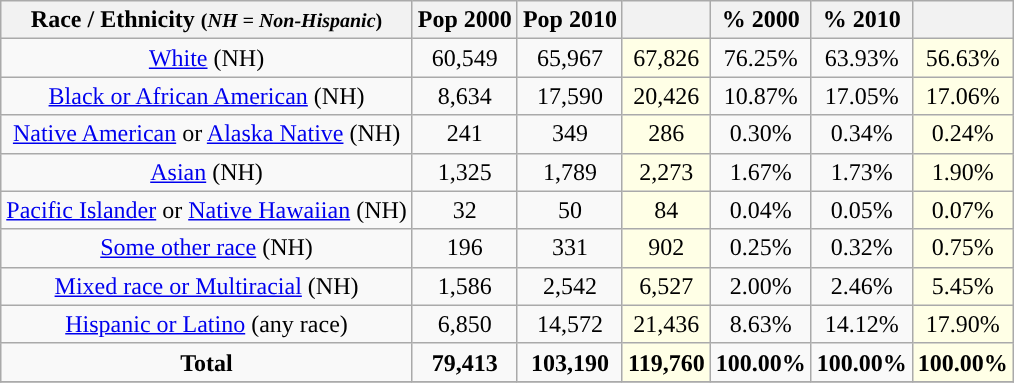<table class="wikitable" style="text-align:center;">
<tr>
<th>Race / Ethnicity <small>(<em>NH = Non-Hispanic</em>)</small></th>
<th>Pop 2000</th>
<th>Pop 2010</th>
<th></th>
<th>% 2000</th>
<th>% 2010</th>
<th></th>
</tr>
<tr>
<td><a href='#'>White</a> (NH)</td>
<td>60,549</td>
<td>65,967</td>
<td style='background: #ffffe6;'>67,826</td>
<td>76.25%</td>
<td>63.93%</td>
<td style='background: #ffffe6;'>56.63%</td>
</tr>
<tr>
<td><a href='#'>Black or African American</a> (NH)</td>
<td>8,634</td>
<td>17,590</td>
<td style='background: #ffffe6;'>20,426</td>
<td>10.87%</td>
<td>17.05%</td>
<td style='background: #ffffe6;'>17.06%</td>
</tr>
<tr>
<td><a href='#'>Native American</a> or <a href='#'>Alaska Native</a> (NH)</td>
<td>241</td>
<td>349</td>
<td style='background: #ffffe6;'>286</td>
<td>0.30%</td>
<td>0.34%</td>
<td style='background: #ffffe6;'>0.24%</td>
</tr>
<tr>
<td><a href='#'>Asian</a> (NH)</td>
<td>1,325</td>
<td>1,789</td>
<td style='background: #ffffe6;'>2,273</td>
<td>1.67%</td>
<td>1.73%</td>
<td style='background: #ffffe6;'>1.90%</td>
</tr>
<tr>
<td><a href='#'>Pacific Islander</a> or <a href='#'>Native Hawaiian</a> (NH)</td>
<td>32</td>
<td>50</td>
<td style='background: #ffffe6;'>84</td>
<td>0.04%</td>
<td>0.05%</td>
<td style='background: #ffffe6;'>0.07%</td>
</tr>
<tr>
<td><a href='#'>Some other race</a> (NH)</td>
<td>196</td>
<td>331</td>
<td style='background: #ffffe6;'>902</td>
<td>0.25%</td>
<td>0.32%</td>
<td style='background: #ffffe6;'>0.75%</td>
</tr>
<tr>
<td><a href='#'>Mixed race or Multiracial</a> (NH)</td>
<td>1,586</td>
<td>2,542</td>
<td style='background: #ffffe6;'>6,527</td>
<td>2.00%</td>
<td>2.46%</td>
<td style='background: #ffffe6;'>5.45%</td>
</tr>
<tr>
<td><a href='#'>Hispanic or Latino</a> (any race)</td>
<td>6,850</td>
<td>14,572</td>
<td style='background: #ffffe6;'>21,436</td>
<td>8.63%</td>
<td>14.12%</td>
<td style='background: #ffffe6;'>17.90%</td>
</tr>
<tr>
<td><strong>Total</strong></td>
<td><strong>79,413</strong></td>
<td><strong>103,190</strong></td>
<td style='background: #ffffe6;'><strong>119,760</strong></td>
<td><strong>100.00%</strong></td>
<td><strong>100.00%</strong></td>
<td style='background: #ffffe6;'><strong>100.00%</strong></td>
</tr>
<tr>
</tr>
</table>
